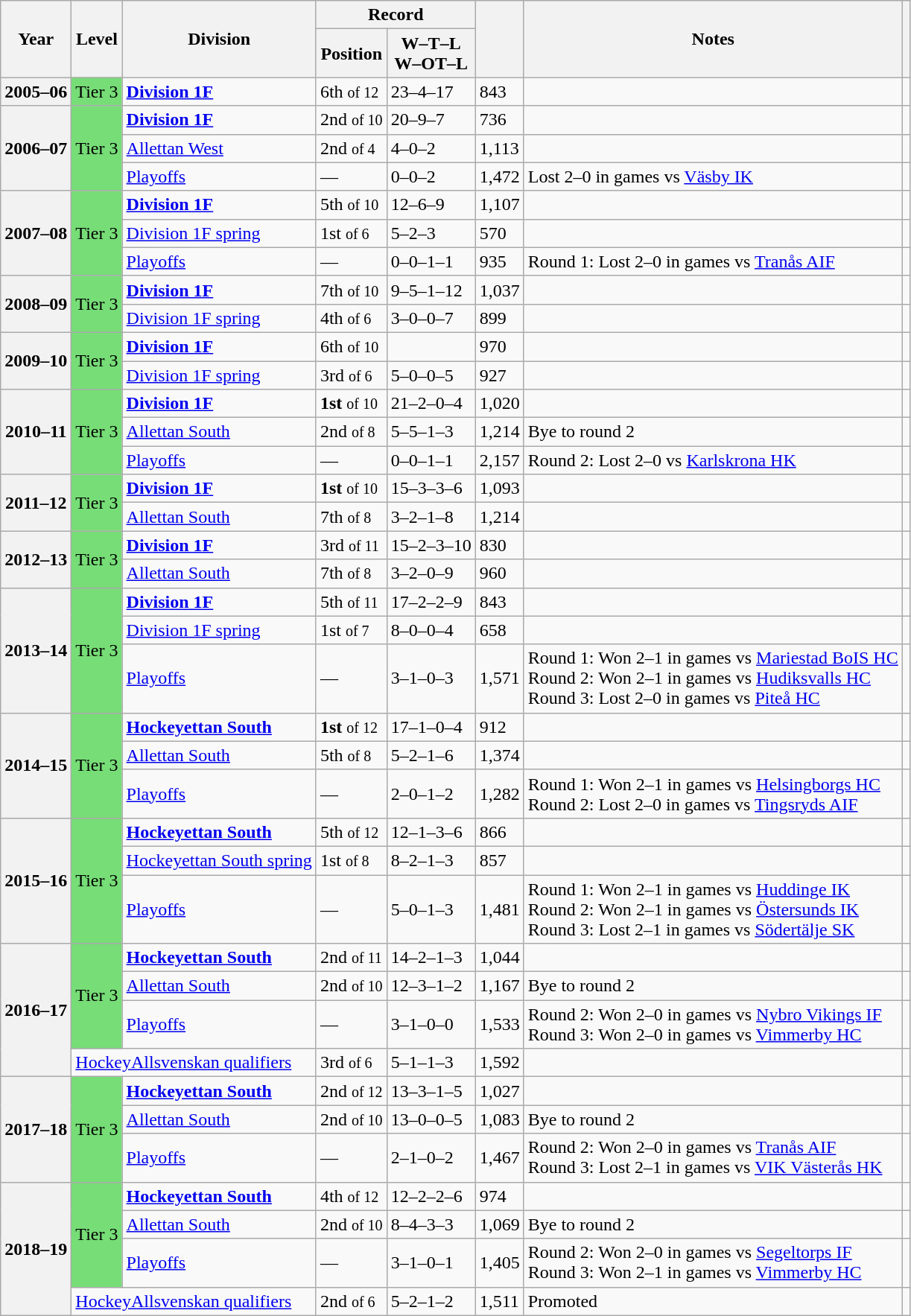<table class="wikitable">
<tr>
<th rowspan="2">Year</th>
<th rowspan="2">Level</th>
<th rowspan="2">Division</th>
<th colspan="2">Record</th>
<th rowspan=2></th>
<th rowspan="2">Notes</th>
<th rowspan=2></th>
</tr>
<tr>
<th>Position</th>
<th>W–T–L<br>W–OT–L</th>
</tr>
<tr>
<th>2005–06</th>
<td style="background:#77DD77;">Tier 3</td>
<td><strong><a href='#'>Division 1F</a></strong></td>
<td>6th <small>of 12</small></td>
<td>23–4–17</td>
<td>843</td>
<td></td>
<td></td>
</tr>
<tr>
<th rowspan=3>2006–07</th>
<td rowspan=3 style="background:#77DD77;">Tier 3</td>
<td><strong><a href='#'>Division 1F</a></strong></td>
<td>2nd <small>of 10</small></td>
<td>20–9–7</td>
<td>736</td>
<td></td>
<td></td>
</tr>
<tr>
<td><a href='#'>Allettan West</a></td>
<td>2nd <small>of 4</small></td>
<td>4–0–2</td>
<td>1,113</td>
<td></td>
<td></td>
</tr>
<tr>
<td><a href='#'>Playoffs</a></td>
<td>—</td>
<td>0–0–2</td>
<td>1,472</td>
<td>Lost 2–0 in games vs <a href='#'>Väsby IK</a></td>
<td></td>
</tr>
<tr>
<th rowspan=3>2007–08</th>
<td rowspan=3 style="background:#77DD77;">Tier 3</td>
<td><strong><a href='#'>Division 1F</a></strong></td>
<td>5th <small>of 10</small></td>
<td>12–6–9</td>
<td>1,107</td>
<td></td>
<td></td>
</tr>
<tr>
<td><a href='#'>Division 1F spring</a></td>
<td>1st <small>of 6</small></td>
<td>5–2–3</td>
<td>570</td>
<td></td>
<td></td>
</tr>
<tr>
<td><a href='#'>Playoffs</a></td>
<td>—</td>
<td>0–0–1–1</td>
<td>935</td>
<td>Round 1: Lost 2–0 in games vs <a href='#'>Tranås AIF</a></td>
<td></td>
</tr>
<tr>
<th rowspan=2>2008–09</th>
<td rowspan=2 style="background:#77DD77;">Tier 3</td>
<td><strong><a href='#'>Division 1F</a></strong></td>
<td>7th <small>of 10</small></td>
<td>9–5–1–12</td>
<td>1,037</td>
<td></td>
<td></td>
</tr>
<tr>
<td><a href='#'>Division 1F spring</a></td>
<td>4th <small>of 6</small></td>
<td>3–0–0–7</td>
<td>899</td>
<td></td>
<td></td>
</tr>
<tr>
<th rowspan=2>2009–10</th>
<td rowspan=2 style="background:#77DD77;">Tier 3</td>
<td><strong><a href='#'>Division 1F</a></strong></td>
<td>6th <small>of 10</small></td>
<td></td>
<td>970</td>
<td></td>
<td></td>
</tr>
<tr>
<td><a href='#'>Division 1F spring</a></td>
<td>3rd <small>of 6</small></td>
<td>5–0–0–5</td>
<td>927</td>
<td></td>
<td></td>
</tr>
<tr>
<th rowspan=3>2010–11</th>
<td rowspan=3 style="background:#77DD77;">Tier 3</td>
<td><strong><a href='#'>Division 1F</a></strong></td>
<td><strong>1st</strong> <small>of 10</small></td>
<td>21–2–0–4</td>
<td>1,020</td>
<td></td>
<td></td>
</tr>
<tr>
<td><a href='#'>Allettan South</a></td>
<td>2nd <small>of 8</small></td>
<td>5–5–1–3</td>
<td>1,214</td>
<td>Bye to round 2</td>
<td></td>
</tr>
<tr>
<td><a href='#'>Playoffs</a></td>
<td>—</td>
<td>0–0–1–1</td>
<td>2,157</td>
<td>Round 2: Lost 2–0 vs <a href='#'>Karlskrona HK</a></td>
<td></td>
</tr>
<tr>
<th rowspan=2>2011–12</th>
<td rowspan=2 style="background:#77DD77;">Tier 3</td>
<td><strong><a href='#'>Division 1F</a></strong></td>
<td><strong>1st</strong> <small>of 10</small></td>
<td>15–3–3–6</td>
<td>1,093</td>
<td></td>
<td></td>
</tr>
<tr>
<td><a href='#'>Allettan South</a></td>
<td>7th <small>of 8</small></td>
<td>3–2–1–8</td>
<td>1,214</td>
<td></td>
<td></td>
</tr>
<tr>
<th rowspan=2>2012–13</th>
<td rowspan=2 style="background:#77DD77;">Tier 3</td>
<td><strong><a href='#'>Division 1F</a></strong></td>
<td>3rd <small>of 11</small></td>
<td>15–2–3–10</td>
<td>830</td>
<td></td>
<td></td>
</tr>
<tr>
<td><a href='#'>Allettan South</a></td>
<td>7th <small>of 8</small></td>
<td>3–2–0–9</td>
<td>960</td>
<td></td>
<td></td>
</tr>
<tr>
<th rowspan=3>2013–14</th>
<td rowspan=3 style="background:#77DD77;">Tier 3</td>
<td><strong><a href='#'>Division 1F</a></strong></td>
<td>5th <small>of 11</small></td>
<td>17–2–2–9</td>
<td>843</td>
<td></td>
<td></td>
</tr>
<tr>
<td><a href='#'>Division 1F spring</a></td>
<td>1st <small>of 7</small></td>
<td>8–0–0–4</td>
<td>658</td>
<td></td>
<td></td>
</tr>
<tr>
<td><a href='#'>Playoffs</a></td>
<td>—</td>
<td>3–1–0–3</td>
<td>1,571</td>
<td>Round 1: Won 2–1 in games vs <a href='#'>Mariestad BoIS HC</a><br>Round 2: Won 2–1 in games vs <a href='#'>Hudiksvalls HC</a><br>Round 3: Lost 2–0 in games vs <a href='#'>Piteå HC</a></td>
<td></td>
</tr>
<tr>
<th rowspan=3>2014–15</th>
<td rowspan=3 style="background:#77DD77;">Tier 3</td>
<td><strong><a href='#'>Hockeyettan South</a></strong></td>
<td><strong>1st</strong> <small>of 12</small></td>
<td>17–1–0–4</td>
<td>912</td>
<td></td>
<td></td>
</tr>
<tr>
<td><a href='#'>Allettan South</a></td>
<td>5th <small>of 8</small></td>
<td>5–2–1–6</td>
<td>1,374</td>
<td></td>
<td></td>
</tr>
<tr>
<td><a href='#'>Playoffs</a></td>
<td>—</td>
<td>2–0–1–2</td>
<td>1,282</td>
<td>Round 1: Won 2–1 in games vs <a href='#'>Helsingborgs HC</a><br>Round 2: Lost 2–0 in games vs <a href='#'>Tingsryds AIF</a></td>
<td></td>
</tr>
<tr>
<th rowspan=3>2015–16</th>
<td rowspan=3 style="background:#77DD77;">Tier 3</td>
<td><strong><a href='#'>Hockeyettan South</a></strong></td>
<td>5th <small>of 12</small></td>
<td>12–1–3–6</td>
<td>866</td>
<td></td>
<td></td>
</tr>
<tr>
<td><a href='#'>Hockeyettan South spring</a></td>
<td>1st <small>of 8</small></td>
<td>8–2–1–3</td>
<td>857</td>
<td></td>
<td></td>
</tr>
<tr>
<td><a href='#'>Playoffs</a></td>
<td>—</td>
<td>5–0–1–3</td>
<td>1,481</td>
<td>Round 1: Won 2–1 in games vs <a href='#'>Huddinge IK</a><br>Round 2: Won 2–1 in games vs <a href='#'>Östersunds IK</a><br>Round 3: Lost 2–1 in games vs <a href='#'>Södertälje SK</a></td>
<td></td>
</tr>
<tr>
<th rowspan=4>2016–17</th>
<td rowspan=3 style="background:#77DD77;">Tier 3</td>
<td><strong><a href='#'>Hockeyettan South</a></strong></td>
<td>2nd <small>of 11</small></td>
<td>14–2–1–3</td>
<td>1,044</td>
<td></td>
<td></td>
</tr>
<tr>
<td><a href='#'>Allettan South</a></td>
<td>2nd <small>of 10</small></td>
<td>12–3–1–2</td>
<td>1,167</td>
<td>Bye to round 2</td>
<td></td>
</tr>
<tr>
<td><a href='#'>Playoffs</a></td>
<td>—</td>
<td>3–1–0–0</td>
<td>1,533</td>
<td>Round 2: Won 2–0 in games vs <a href='#'>Nybro Vikings IF</a><br>Round 3: Won 2–0 in games vs <a href='#'>Vimmerby HC</a></td>
<td></td>
</tr>
<tr>
<td colspan=2><a href='#'>HockeyAllsvenskan qualifiers</a></td>
<td>3rd <small>of 6</small></td>
<td>5–1–1–3</td>
<td>1,592</td>
<td></td>
<td></td>
</tr>
<tr>
<th rowspan=3>2017–18</th>
<td rowspan=3 style="background:#77DD77;">Tier 3</td>
<td><strong><a href='#'>Hockeyettan South</a></strong></td>
<td>2nd <small>of 12</small></td>
<td>13–3–1–5</td>
<td>1,027</td>
<td></td>
<td></td>
</tr>
<tr>
<td><a href='#'>Allettan South</a></td>
<td>2nd <small>of 10</small></td>
<td>13–0–0–5</td>
<td>1,083</td>
<td>Bye to round 2</td>
<td></td>
</tr>
<tr>
<td><a href='#'>Playoffs</a></td>
<td>—</td>
<td>2–1–0–2</td>
<td>1,467</td>
<td>Round 2: Won 2–0 in games vs <a href='#'>Tranås AIF</a><br>Round 3: Lost 2–1 in games vs <a href='#'>VIK Västerås HK</a></td>
<td></td>
</tr>
<tr>
<th rowspan=4>2018–19</th>
<td rowspan=3 style="background:#77DD77;">Tier 3</td>
<td><strong><a href='#'>Hockeyettan South</a></strong></td>
<td>4th <small>of 12</small></td>
<td>12–2–2–6</td>
<td>974</td>
<td></td>
<td></td>
</tr>
<tr>
<td><a href='#'>Allettan South</a></td>
<td>2nd <small>of 10</small></td>
<td>8–4–3–3</td>
<td>1,069</td>
<td>Bye to round 2</td>
<td></td>
</tr>
<tr>
<td><a href='#'>Playoffs</a></td>
<td>—</td>
<td>3–1–0–1</td>
<td>1,405</td>
<td>Round 2: Won 2–0 in games vs <a href='#'>Segeltorps IF</a><br>Round 3: Won 2–1 in games vs <a href='#'>Vimmerby HC</a></td>
<td></td>
</tr>
<tr>
<td colspan=2><a href='#'>HockeyAllsvenskan qualifiers</a></td>
<td>2nd <small>of 6</small></td>
<td>5–2–1–2</td>
<td>1,511</td>
<td>Promoted</td>
<td></td>
</tr>
</table>
